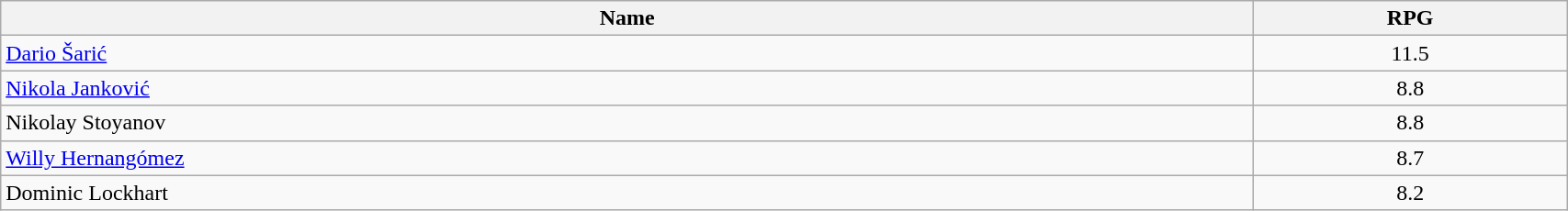<table class=wikitable width="90%">
<tr>
<th width="80%">Name</th>
<th width="20%">RPG</th>
</tr>
<tr>
<td> <a href='#'>Dario Šarić</a></td>
<td style="text-align:center">11.5</td>
</tr>
<tr>
<td> <a href='#'>Nikola Janković</a></td>
<td style="text-align:center">8.8</td>
</tr>
<tr>
<td> Nikolay Stoyanov</td>
<td style="text-align:center">8.8</td>
</tr>
<tr>
<td> <a href='#'>Willy Hernangómez</a></td>
<td style="text-align:center">8.7</td>
</tr>
<tr>
<td> Dominic Lockhart</td>
<td style="text-align:center">8.2</td>
</tr>
</table>
